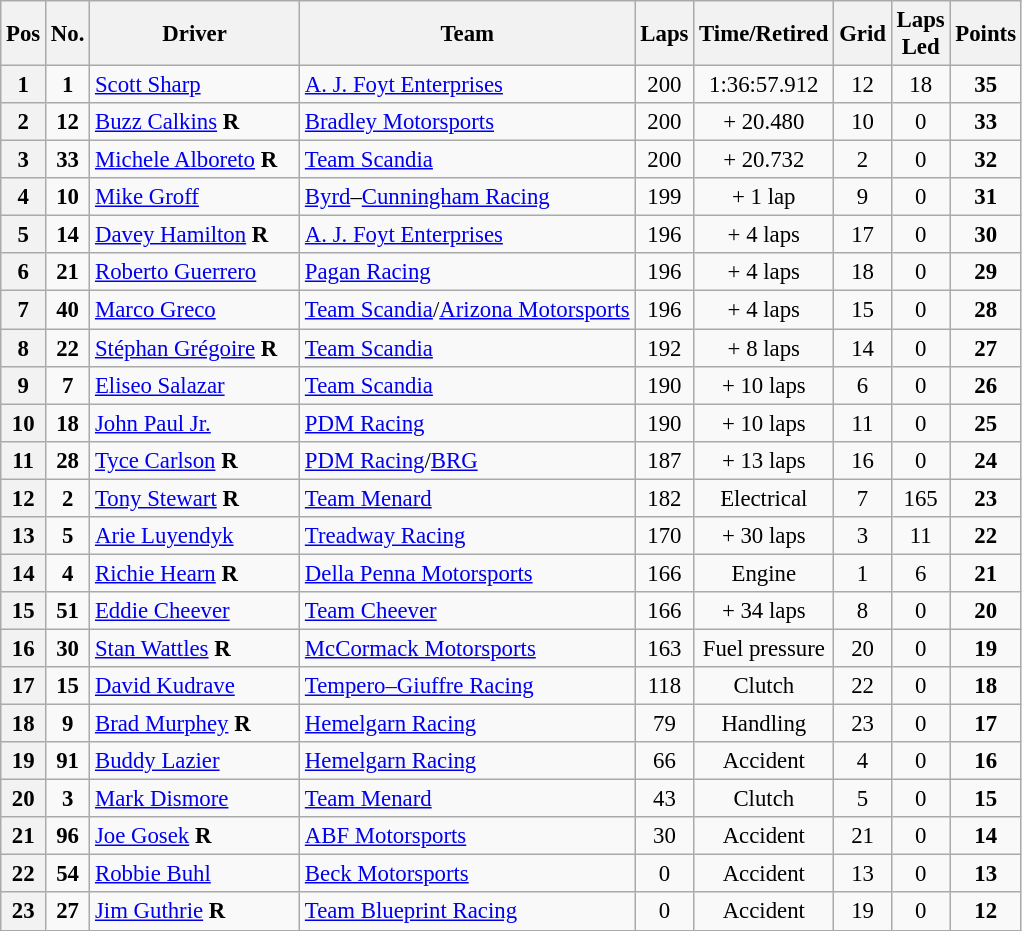<table class="wikitable" style="font-size:95%">
<tr>
<th>Pos</th>
<th>No.</th>
<th>Driver</th>
<th>Team</th>
<th>Laps</th>
<th>Time/Retired</th>
<th>Grid</th>
<th>Laps<br>Led</th>
<th>Points</th>
</tr>
<tr>
<th>1</th>
<td align=center><strong>1</strong></td>
<td> <a href='#'>Scott Sharp</a></td>
<td><a href='#'>A. J. Foyt Enterprises</a></td>
<td align=center>200</td>
<td align=center>1:36:57.912</td>
<td align=center>12</td>
<td align=center>18</td>
<td align=center><strong>35</strong></td>
</tr>
<tr>
<th>2</th>
<td align="center"><strong>12</strong></td>
<td> <a href='#'>Buzz Calkins</a> <strong><span>R</span></strong></td>
<td><a href='#'>Bradley Motorsports</a></td>
<td align=center>200</td>
<td align=center>+ 20.480</td>
<td align=center>10</td>
<td align=center>0</td>
<td align=center><strong>33</strong></td>
</tr>
<tr>
<th>3</th>
<td align=center><strong>33</strong></td>
<td> <a href='#'>Michele Alboreto</a> <strong><span>R</span></strong></td>
<td><a href='#'>Team Scandia</a></td>
<td align=center>200</td>
<td align=center>+ 20.732</td>
<td align=center>2</td>
<td align=center>0</td>
<td align=center><strong>32</strong></td>
</tr>
<tr>
<th>4</th>
<td align=center><strong>10</strong></td>
<td> <a href='#'>Mike Groff</a></td>
<td><a href='#'>Byrd</a>–<a href='#'>Cunningham Racing</a></td>
<td align=center>199</td>
<td align=center>+ 1 lap</td>
<td align=center>9</td>
<td align=center>0</td>
<td align=center><strong>31</strong></td>
</tr>
<tr>
<th>5</th>
<td align=center><strong>14</strong></td>
<td> <a href='#'>Davey Hamilton</a> <strong><span>R</span></strong></td>
<td><a href='#'>A. J. Foyt Enterprises</a></td>
<td align=center>196</td>
<td align=center>+ 4 laps</td>
<td align=center>17</td>
<td align=center>0</td>
<td align=center><strong>30</strong></td>
</tr>
<tr>
<th>6</th>
<td align=center><strong>21</strong></td>
<td> <a href='#'>Roberto Guerrero</a></td>
<td><a href='#'>Pagan Racing</a></td>
<td align=center>196</td>
<td align=center>+ 4 laps</td>
<td align=center>18</td>
<td align=center>0</td>
<td align=center><strong>29</strong></td>
</tr>
<tr>
<th>7</th>
<td align="center"><strong>40</strong></td>
<td> <a href='#'>Marco Greco</a></td>
<td><a href='#'>Team Scandia</a>/<a href='#'>Arizona Motorsports</a></td>
<td align=center>196</td>
<td align=center>+ 4 laps</td>
<td align=center>15</td>
<td align=center>0</td>
<td align=center><strong>28</strong></td>
</tr>
<tr>
<th>8</th>
<td align=center><strong>22</strong></td>
<td> <a href='#'>Stéphan Grégoire</a> <strong><span>R</span></strong>   </td>
<td><a href='#'>Team Scandia</a></td>
<td align=center>192</td>
<td align=center>+ 8 laps</td>
<td align=center>14</td>
<td align=center>0</td>
<td align=center><strong>27</strong></td>
</tr>
<tr>
<th>9</th>
<td align=center><strong>7</strong></td>
<td> <a href='#'>Eliseo Salazar</a></td>
<td><a href='#'>Team Scandia</a></td>
<td align=center>190</td>
<td align=center>+ 10 laps</td>
<td align=center>6</td>
<td align=center>0</td>
<td align=center><strong>26</strong></td>
</tr>
<tr>
<th>10</th>
<td align=center><strong>18</strong></td>
<td> <a href='#'>John Paul Jr.</a></td>
<td><a href='#'>PDM Racing</a></td>
<td align=center>190</td>
<td align=center>+ 10 laps</td>
<td align=center>11</td>
<td align=center>0</td>
<td align=center><strong>25</strong></td>
</tr>
<tr>
<th>11</th>
<td align=center><strong>28</strong></td>
<td> <a href='#'>Tyce Carlson</a> <strong><span>R</span></strong></td>
<td><a href='#'>PDM Racing</a>/<a href='#'>BRG</a></td>
<td align=center>187</td>
<td align=center>+ 13 laps</td>
<td align=center>16</td>
<td align=center>0</td>
<td align=center><strong>24</strong></td>
</tr>
<tr>
<th>12</th>
<td align=center><strong>2</strong></td>
<td> <a href='#'>Tony Stewart</a> <strong><span>R</span></strong></td>
<td><a href='#'>Team Menard</a></td>
<td align=center>182</td>
<td align=center>Electrical</td>
<td align=center>7</td>
<td align=center>165</td>
<td align=center><strong>23</strong></td>
</tr>
<tr>
<th>13</th>
<td align=center><strong>5</strong></td>
<td> <a href='#'>Arie Luyendyk</a></td>
<td><a href='#'>Treadway Racing</a></td>
<td align=center>170</td>
<td align=center>+ 30 laps</td>
<td align=center>3</td>
<td align=center>11</td>
<td align=center><strong>22</strong></td>
</tr>
<tr>
<th>14</th>
<td align=center><strong>4</strong></td>
<td> <a href='#'>Richie Hearn</a> <strong><span>R</span></strong></td>
<td><a href='#'>Della Penna Motorsports</a></td>
<td align=center>166</td>
<td align=center>Engine</td>
<td align=center>1</td>
<td align=center>6</td>
<td align=center><strong>21</strong></td>
</tr>
<tr>
<th>15</th>
<td align=center><strong>51</strong></td>
<td> <a href='#'>Eddie Cheever</a></td>
<td><a href='#'>Team Cheever</a></td>
<td align=center>166</td>
<td align=center>+ 34 laps</td>
<td align=center>8</td>
<td align=center>0</td>
<td align=center><strong>20</strong></td>
</tr>
<tr>
<th>16</th>
<td align=center><strong>30</strong></td>
<td> <a href='#'>Stan Wattles</a> <strong><span>R</span></strong></td>
<td><a href='#'>McCormack Motorsports</a></td>
<td align=center>163</td>
<td align=center>Fuel pressure</td>
<td align=center>20</td>
<td align=center>0</td>
<td align=center><strong>19</strong></td>
</tr>
<tr>
<th>17</th>
<td align=center><strong>15</strong></td>
<td> <a href='#'>David Kudrave</a></td>
<td><a href='#'>Tempero–Giuffre Racing</a></td>
<td align=center>118</td>
<td align=center>Clutch</td>
<td align=center>22</td>
<td align=center>0</td>
<td align=center><strong>18</strong></td>
</tr>
<tr>
<th>18</th>
<td align=center><strong>9</strong></td>
<td> <a href='#'>Brad Murphey</a> <strong><span>R</span></strong></td>
<td><a href='#'>Hemelgarn Racing</a></td>
<td align=center>79</td>
<td align=center>Handling</td>
<td align=center>23</td>
<td align=center>0</td>
<td align=center><strong>17</strong></td>
</tr>
<tr>
<th>19</th>
<td align=center><strong>91</strong></td>
<td> <a href='#'>Buddy Lazier</a></td>
<td><a href='#'>Hemelgarn Racing</a></td>
<td align=center>66</td>
<td align=center>Accident</td>
<td align=center>4</td>
<td align=center>0</td>
<td align=center><strong>16</strong></td>
</tr>
<tr>
<th>20</th>
<td align=center><strong>3</strong></td>
<td> <a href='#'>Mark Dismore</a></td>
<td><a href='#'>Team Menard</a></td>
<td align=center>43</td>
<td align=center>Clutch</td>
<td align=center>5</td>
<td align=center>0</td>
<td align=center><strong>15</strong></td>
</tr>
<tr>
<th>21</th>
<td align=center><strong>96</strong></td>
<td> <a href='#'>Joe Gosek</a> <strong><span>R</span></strong></td>
<td><a href='#'>ABF Motorsports</a></td>
<td align=center>30</td>
<td align=center>Accident</td>
<td align=center>21</td>
<td align=center>0</td>
<td align=center><strong>14</strong></td>
</tr>
<tr>
<th>22</th>
<td align=center><strong>54</strong></td>
<td> <a href='#'>Robbie Buhl</a></td>
<td><a href='#'>Beck Motorsports</a></td>
<td align=center>0</td>
<td align=center>Accident</td>
<td align=center>13</td>
<td align=center>0</td>
<td align=center><strong>13</strong></td>
</tr>
<tr>
<th>23</th>
<td align=center><strong>27</strong></td>
<td> <a href='#'>Jim Guthrie</a> <strong><span>R</span></strong></td>
<td><a href='#'>Team Blueprint Racing</a></td>
<td align=center>0</td>
<td align=center>Accident</td>
<td align=center>19</td>
<td align=center>0</td>
<td align=center><strong>12</strong></td>
</tr>
</table>
